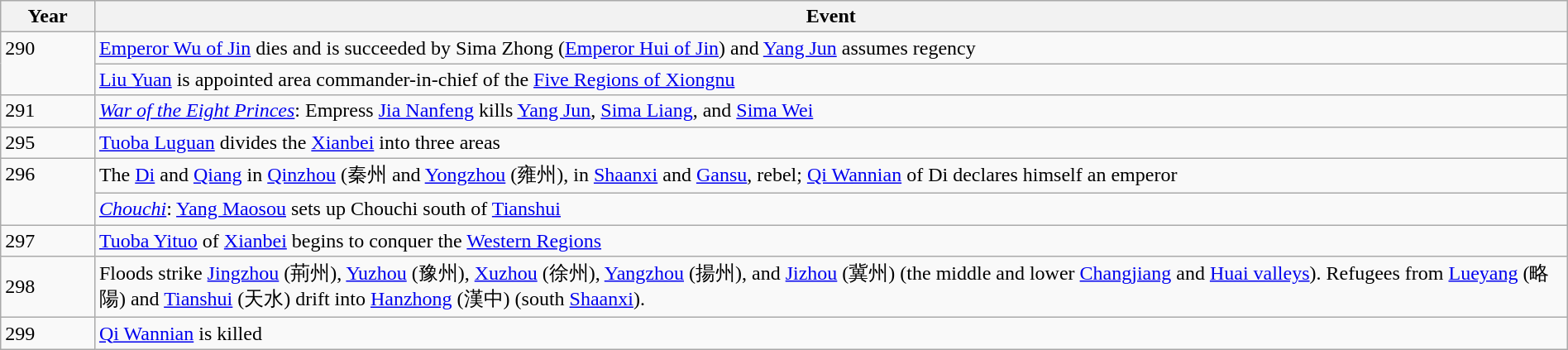<table class="wikitable" style="width:100%;">
<tr>
<th style="width:6%">Year</th>
<th>Event</th>
</tr>
<tr>
<td rowspan="2" style="vertical-align:top;">290</td>
<td><a href='#'>Emperor Wu of Jin</a> dies and is succeeded by Sima Zhong (<a href='#'>Emperor Hui of Jin</a>) and <a href='#'>Yang Jun</a> assumes regency</td>
</tr>
<tr>
<td><a href='#'>Liu Yuan</a> is appointed area commander-in-chief of the <a href='#'>Five Regions of Xiongnu</a></td>
</tr>
<tr>
<td>291</td>
<td><em><a href='#'>War of the Eight Princes</a></em>: Empress <a href='#'>Jia Nanfeng</a> kills <a href='#'>Yang Jun</a>, <a href='#'>Sima Liang</a>, and <a href='#'>Sima Wei</a></td>
</tr>
<tr>
<td>295</td>
<td><a href='#'>Tuoba Luguan</a> divides the <a href='#'>Xianbei</a> into three areas</td>
</tr>
<tr>
<td rowspan="2" style="vertical-align:top;">296</td>
<td>The <a href='#'>Di</a> and <a href='#'>Qiang</a> in <a href='#'>Qinzhou</a> (秦州 and <a href='#'>Yongzhou</a> (雍州), in <a href='#'>Shaanxi</a> and <a href='#'>Gansu</a>, rebel; <a href='#'>Qi Wannian</a> of Di declares himself an emperor</td>
</tr>
<tr>
<td><em><a href='#'>Chouchi</a></em>: <a href='#'>Yang Maosou</a> sets up Chouchi south of <a href='#'>Tianshui</a></td>
</tr>
<tr>
<td>297</td>
<td><a href='#'>Tuoba Yituo</a> of <a href='#'>Xianbei</a> begins to conquer the <a href='#'>Western Regions</a></td>
</tr>
<tr>
<td>298</td>
<td>Floods strike <a href='#'>Jingzhou</a> (荊州), <a href='#'>Yuzhou</a> (豫州), <a href='#'>Xuzhou</a> (徐州), <a href='#'>Yangzhou</a> (揚州), and <a href='#'>Jizhou</a> (冀州) (the middle and lower <a href='#'>Changjiang</a> and <a href='#'>Huai valleys</a>). Refugees from <a href='#'>Lueyang</a> (略陽) and <a href='#'>Tianshui</a> (天水) drift into <a href='#'>Hanzhong</a> (漢中) (south <a href='#'>Shaanxi</a>).</td>
</tr>
<tr>
<td>299</td>
<td><a href='#'>Qi Wannian</a> is killed</td>
</tr>
</table>
